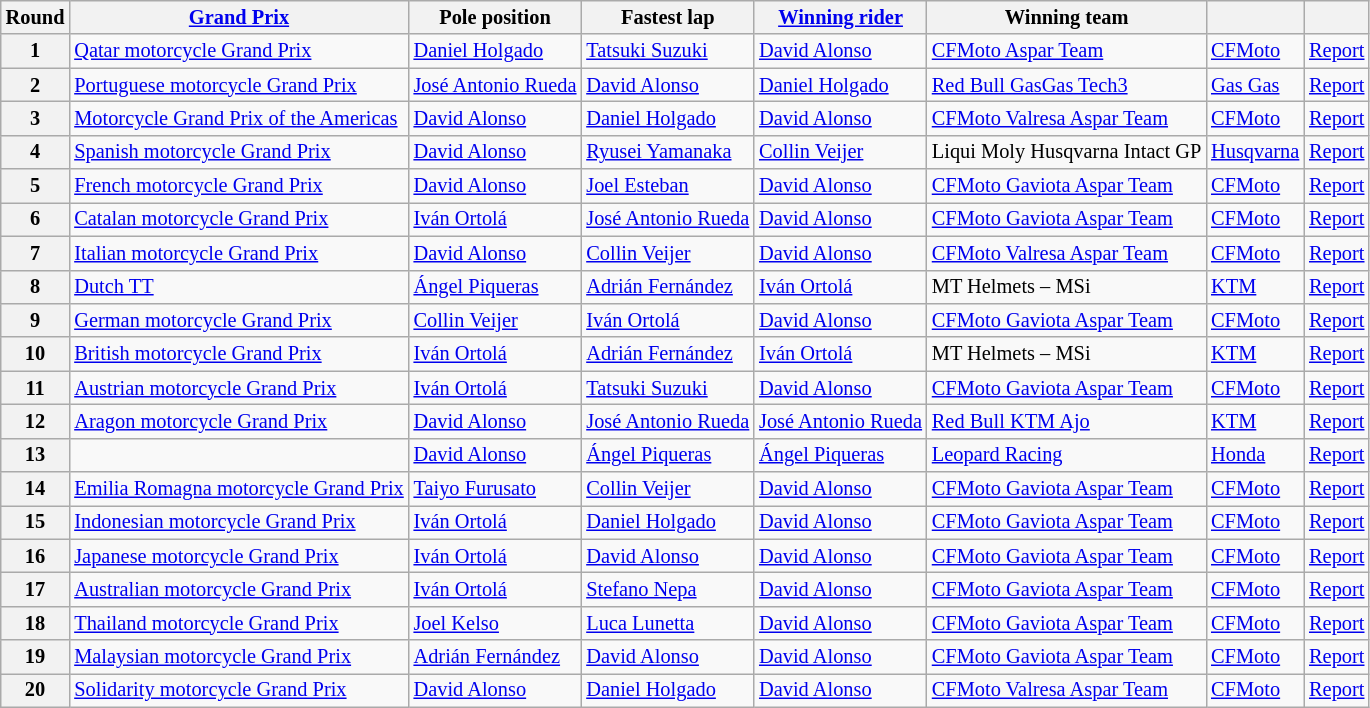<table class="wikitable sortable" style="font-size: 85%">
<tr>
<th>Round</th>
<th><a href='#'>Grand Prix</a></th>
<th>Pole position</th>
<th>Fastest lap</th>
<th><a href='#'>Winning rider</a></th>
<th>Winning team</th>
<th></th>
<th class="unsortable"></th>
</tr>
<tr>
<th>1</th>
<td> <a href='#'>Qatar motorcycle Grand Prix</a></td>
<td data-sort-value="hol"> <a href='#'>Daniel Holgado</a></td>
<td data-sort-value="suz"> <a href='#'>Tatsuki Suzuki</a></td>
<td data-sort-value="alo"> <a href='#'>David Alonso</a></td>
<td data-sort-value="cfm"> <a href='#'>CFMoto Aspar Team</a></td>
<td data-sort-value="cfm"> <a href='#'>CFMoto</a></td>
<td><a href='#'>Report</a></td>
</tr>
<tr>
<th>2</th>
<td> <a href='#'>Portuguese motorcycle Grand Prix</a></td>
<td data-sort-value="rue" nowrap> <a href='#'>José Antonio Rueda</a></td>
<td data-sort-value="alo"> <a href='#'>David Alonso</a></td>
<td data-sort-value="hol"> <a href='#'>Daniel Holgado</a></td>
<td data-sort-value="redg"> <a href='#'>Red Bull GasGas Tech3</a></td>
<td data-sort-value="gas"> <a href='#'>Gas Gas</a></td>
<td><a href='#'>Report</a></td>
</tr>
<tr>
<th>3</th>
<td> <a href='#'>Motorcycle Grand Prix of the Americas</a></td>
<td data-sort-value="alo"> <a href='#'>David Alonso</a></td>
<td data-sort-value="hol"> <a href='#'>Daniel Holgado</a></td>
<td data-sort-value="alo"> <a href='#'>David Alonso</a></td>
<td data-sort-value="cfm"> <a href='#'>CFMoto Valresa Aspar Team</a></td>
<td data-sort-value="cfm"> <a href='#'>CFMoto</a></td>
<td><a href='#'>Report</a></td>
</tr>
<tr>
<th>4</th>
<td> <a href='#'>Spanish motorcycle Grand Prix</a></td>
<td data-sort-value="alo"> <a href='#'>David Alonso</a></td>
<td data-sort-value="yam"> <a href='#'>Ryusei Yamanaka</a></td>
<td data-sort-value="vei"> <a href='#'>Collin Veijer</a></td>
<td data-sort-value="liq" nowrap> Liqui Moly Husqvarna Intact GP</td>
<td data-sort-value="hus"> <a href='#'>Husqvarna</a></td>
<td><a href='#'>Report</a></td>
</tr>
<tr>
<th>5</th>
<td> <a href='#'>French motorcycle Grand Prix</a></td>
<td data-sort-value="alo"> <a href='#'>David Alonso</a></td>
<td data-sort-value="est"> <a href='#'>Joel Esteban</a></td>
<td data-sort-value="alo"> <a href='#'>David Alonso</a></td>
<td data-sort-value="cfm"> <a href='#'>CFMoto Gaviota Aspar Team</a></td>
<td data-sort-value="cfm"> <a href='#'>CFMoto</a></td>
<td><a href='#'>Report</a></td>
</tr>
<tr>
<th>6</th>
<td> <a href='#'>Catalan motorcycle Grand Prix</a></td>
<td data-sort-value="ort"> <a href='#'>Iván Ortolá</a></td>
<td data-sort-value="rue" nowrap> <a href='#'>José Antonio Rueda</a></td>
<td data-sort-value="alo"> <a href='#'>David Alonso</a></td>
<td data-sort-value="cfm"> <a href='#'>CFMoto Gaviota Aspar Team</a></td>
<td data-sort-value="cfm"> <a href='#'>CFMoto</a></td>
<td><a href='#'>Report</a></td>
</tr>
<tr>
<th>7</th>
<td> <a href='#'>Italian motorcycle Grand Prix</a></td>
<td data-sort-value="alo"> <a href='#'>David Alonso</a></td>
<td data-sort-value="vei"> <a href='#'>Collin Veijer</a></td>
<td data-sort-value="alo"> <a href='#'>David Alonso</a></td>
<td data-sort-value="cfm"> <a href='#'>CFMoto Valresa Aspar Team</a></td>
<td data-sort-value="cfm"> <a href='#'>CFMoto</a></td>
<td><a href='#'>Report</a></td>
</tr>
<tr>
<th>8</th>
<td> <a href='#'>Dutch TT</a></td>
<td data-sort-value="piq"> <a href='#'>Ángel Piqueras</a></td>
<td data-sort-value="fer"> <a href='#'>Adrián Fernández</a></td>
<td data-sort-value="ort"> <a href='#'>Iván Ortolá</a></td>
<td data-sort-value="mt"> MT Helmets – MSi</td>
<td data-sort-value="ktm"> <a href='#'>KTM</a></td>
<td><a href='#'>Report</a></td>
</tr>
<tr>
<th>9</th>
<td> <a href='#'>German motorcycle Grand Prix</a></td>
<td data-sort-value="vei"> <a href='#'>Collin Veijer</a></td>
<td data-sort-value="ort"> <a href='#'>Iván Ortolá</a></td>
<td data-sort-value="alo"> <a href='#'>David Alonso</a></td>
<td data-sort-value="cfm"> <a href='#'>CFMoto Gaviota Aspar Team</a></td>
<td data-sort-value="cfm"> <a href='#'>CFMoto</a></td>
<td><a href='#'>Report</a></td>
</tr>
<tr>
<th>10</th>
<td> <a href='#'>British motorcycle Grand Prix</a></td>
<td data-sort-value="ort"> <a href='#'>Iván Ortolá</a></td>
<td data-sort-value="fer"> <a href='#'>Adrián Fernández</a></td>
<td data-sort-value="ort"> <a href='#'>Iván Ortolá</a></td>
<td data-sort-value="mt"> MT Helmets – MSi</td>
<td data-sort-value="ktm"> <a href='#'>KTM</a></td>
<td><a href='#'>Report</a></td>
</tr>
<tr>
<th>11</th>
<td> <a href='#'>Austrian motorcycle Grand Prix</a></td>
<td data-sort-value="ort"> <a href='#'>Iván Ortolá</a></td>
<td data-sort-value="suz"> <a href='#'>Tatsuki Suzuki</a></td>
<td data-sort-value="alo"> <a href='#'>David Alonso</a></td>
<td data-sort-value="cfm"> <a href='#'>CFMoto Gaviota Aspar Team</a></td>
<td data-sort-value="cfm"> <a href='#'>CFMoto</a></td>
<td><a href='#'>Report</a></td>
</tr>
<tr>
<th>12</th>
<td> <a href='#'>Aragon motorcycle Grand Prix</a></td>
<td data-sort-value="alo"> <a href='#'>David Alonso</a></td>
<td data-sort-value="rue"> <a href='#'>José Antonio Rueda</a></td>
<td data-sort-value="rue" nowrap> <a href='#'>José Antonio Rueda</a></td>
<td data-sort-value="red"> <a href='#'>Red Bull KTM Ajo</a></td>
<td data-sort-value="ktm"> <a href='#'>KTM</a></td>
<td><a href='#'>Report</a></td>
</tr>
<tr>
<th>13</th>
<td></td>
<td data-sort-value="alo"> <a href='#'>David Alonso</a></td>
<td data-sort-value="piq"> <a href='#'>Ángel Piqueras</a></td>
<td data-sort-value="piq"> <a href='#'>Ángel Piqueras</a></td>
<td data-sort-value="leo"> <a href='#'>Leopard Racing</a></td>
<td data-sort-value="hon"> <a href='#'>Honda</a></td>
<td><a href='#'>Report</a></td>
</tr>
<tr>
<th>14</th>
<td> <a href='#'>Emilia Romagna motorcycle Grand Prix</a></td>
<td data-sort-value="fur"> <a href='#'>Taiyo Furusato</a></td>
<td data-sort-value="vei"> <a href='#'>Collin Veijer</a></td>
<td data-sort-value="alo"> <a href='#'>David Alonso</a></td>
<td data-sort-value="cfm"> <a href='#'>CFMoto Gaviota Aspar Team</a></td>
<td data-sort-value="cfm"> <a href='#'>CFMoto</a></td>
<td><a href='#'>Report</a></td>
</tr>
<tr>
<th>15</th>
<td> <a href='#'>Indonesian motorcycle Grand Prix</a></td>
<td data-sort-value="ort"> <a href='#'>Iván Ortolá</a></td>
<td data-sort-value="hol"> <a href='#'>Daniel Holgado</a></td>
<td data-sort-value="alo"> <a href='#'>David Alonso</a></td>
<td data-sort-value="cfm"> <a href='#'>CFMoto Gaviota Aspar Team</a></td>
<td data-sort-value="cfm"> <a href='#'>CFMoto</a></td>
<td><a href='#'>Report</a></td>
</tr>
<tr>
<th>16</th>
<td> <a href='#'>Japanese motorcycle Grand Prix</a></td>
<td data-sort-value="ort"> <a href='#'>Iván Ortolá</a></td>
<td data-sort-value="alo"> <a href='#'>David Alonso</a></td>
<td data-sort-value="alo"> <a href='#'>David Alonso</a></td>
<td data-sort-value="cfm"> <a href='#'>CFMoto Gaviota Aspar Team</a></td>
<td data-sort-value="cfm"> <a href='#'>CFMoto</a></td>
<td><a href='#'>Report</a></td>
</tr>
<tr>
<th>17</th>
<td> <a href='#'>Australian motorcycle Grand Prix</a></td>
<td data-sort-value="ort"> <a href='#'>Iván Ortolá</a></td>
<td data-sort-value="nep"> <a href='#'>Stefano Nepa</a></td>
<td data-sort-value="alo"> <a href='#'>David Alonso</a></td>
<td data-sort-value="cfm"> <a href='#'>CFMoto Gaviota Aspar Team</a></td>
<td data-sort-value="cfm"> <a href='#'>CFMoto</a></td>
<td><a href='#'>Report</a></td>
</tr>
<tr>
<th>18</th>
<td> <a href='#'>Thailand motorcycle Grand Prix</a></td>
<td data-sort-value="kel"> <a href='#'>Joel Kelso</a></td>
<td data-sort-value="lun"> <a href='#'>Luca Lunetta</a></td>
<td data-sort-value="alo"> <a href='#'>David Alonso</a></td>
<td data-sort-value="cfm"> <a href='#'>CFMoto Gaviota Aspar Team</a></td>
<td data-sort-value="cfm"> <a href='#'>CFMoto</a></td>
<td><a href='#'>Report</a></td>
</tr>
<tr>
<th>19</th>
<td> <a href='#'>Malaysian motorcycle Grand Prix</a></td>
<td data-sort-value="fer"> <a href='#'>Adrián Fernández</a></td>
<td data-sort-value="alo"> <a href='#'>David Alonso</a></td>
<td data-sort-value="alo"> <a href='#'>David Alonso</a></td>
<td data-sort-value="cfm"> <a href='#'>CFMoto Gaviota Aspar Team</a></td>
<td data-sort-value="cfm"> <a href='#'>CFMoto</a></td>
<td><a href='#'>Report</a></td>
</tr>
<tr>
<th>20</th>
<td> <a href='#'>Solidarity motorcycle Grand Prix</a></td>
<td data-sort-value="alo"> <a href='#'>David Alonso</a></td>
<td data-sort-value="hol"> <a href='#'>Daniel Holgado</a></td>
<td data-sort-value="alo"> <a href='#'>David Alonso</a></td>
<td data-sort-value="cfm"> <a href='#'>CFMoto Valresa Aspar Team</a></td>
<td data-sort-value="cfm"> <a href='#'>CFMoto</a></td>
<td><a href='#'>Report</a></td>
</tr>
</table>
